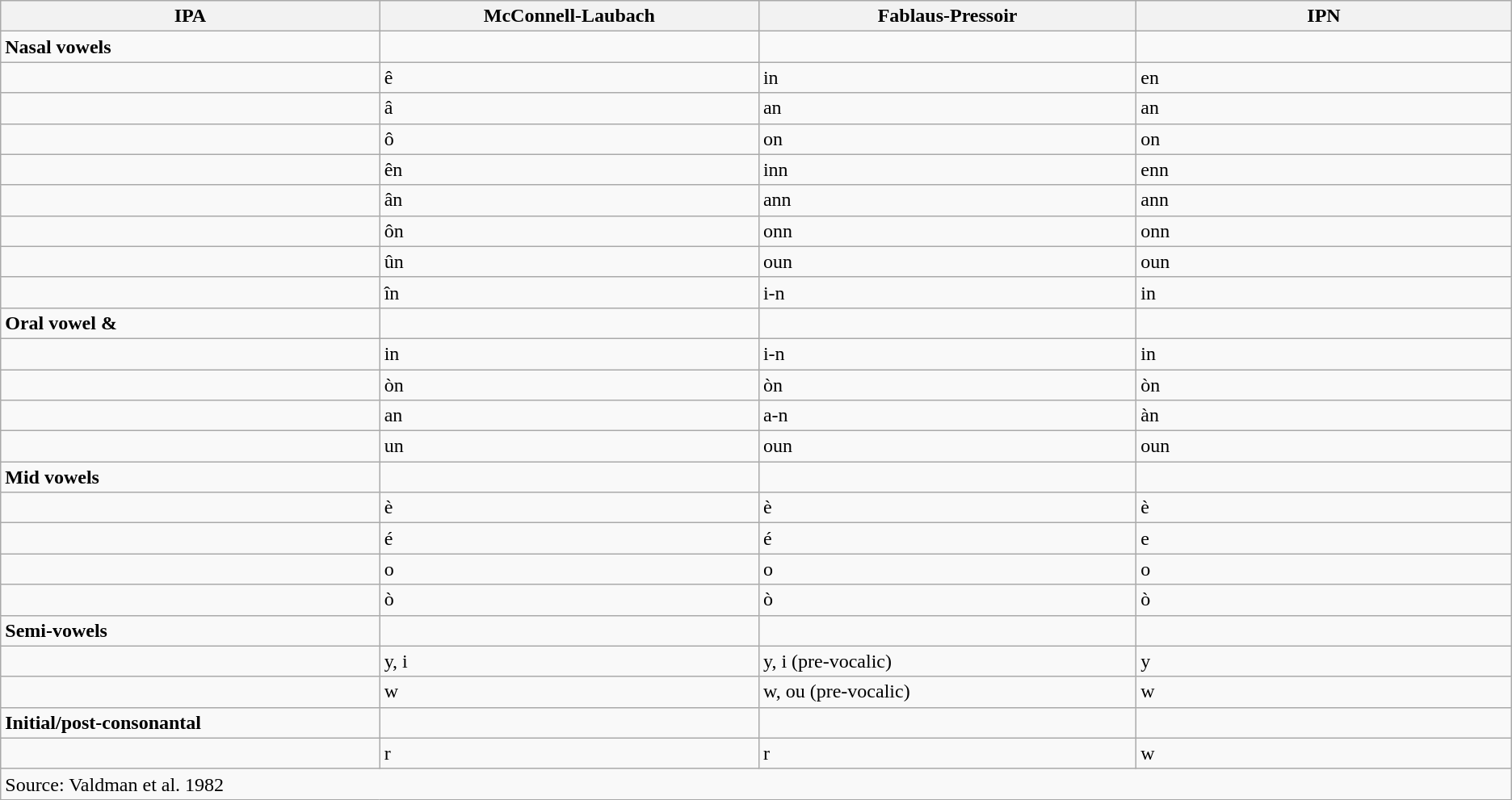<table class="wikitable" style="text-align: left;">
<tr>
<th style="width:20em;">IPA</th>
<th style="width:20em;">McConnell-Laubach</th>
<th style="width:20em;">Fablaus-Pressoir</th>
<th style="width:20em;">IPN</th>
</tr>
<tr>
<td><strong>Nasal vowels</strong></td>
<td></td>
<td></td>
<td></td>
</tr>
<tr>
<td></td>
<td>ê</td>
<td>in</td>
<td>en</td>
</tr>
<tr>
<td></td>
<td>â</td>
<td>an</td>
<td>an</td>
</tr>
<tr>
<td></td>
<td>ô</td>
<td>on</td>
<td>on</td>
</tr>
<tr>
<td></td>
<td>ên</td>
<td>inn</td>
<td>enn</td>
</tr>
<tr>
<td></td>
<td>ân</td>
<td>ann</td>
<td>ann</td>
</tr>
<tr>
<td></td>
<td>ôn</td>
<td>onn</td>
<td>onn</td>
</tr>
<tr>
<td></td>
<td>ûn</td>
<td>oun</td>
<td>oun</td>
</tr>
<tr>
<td></td>
<td>în</td>
<td>i-n</td>
<td>in</td>
</tr>
<tr>
<td><strong>Oral vowel & </strong></td>
<td></td>
<td></td>
<td></td>
</tr>
<tr>
<td></td>
<td>in</td>
<td>i-n</td>
<td>in</td>
</tr>
<tr>
<td></td>
<td>òn</td>
<td>òn</td>
<td>òn</td>
</tr>
<tr>
<td></td>
<td>an</td>
<td>a-n</td>
<td>àn</td>
</tr>
<tr>
<td></td>
<td>un</td>
<td>oun</td>
<td>oun</td>
</tr>
<tr>
<td><strong>Mid vowels</strong></td>
<td></td>
<td></td>
<td></td>
</tr>
<tr>
<td></td>
<td>è</td>
<td>è</td>
<td>è</td>
</tr>
<tr>
<td></td>
<td>é</td>
<td>é</td>
<td>e</td>
</tr>
<tr>
<td></td>
<td>o</td>
<td>o</td>
<td>o</td>
</tr>
<tr>
<td></td>
<td>ò</td>
<td>ò</td>
<td>ò</td>
</tr>
<tr>
<td><strong>Semi-vowels</strong></td>
<td></td>
<td></td>
<td></td>
</tr>
<tr>
<td></td>
<td>y, i</td>
<td>y, i (pre-vocalic)</td>
<td>y</td>
</tr>
<tr>
<td></td>
<td>w</td>
<td>w, ou (pre-vocalic)</td>
<td>w</td>
</tr>
<tr>
<td><strong>Initial/post-consonantal </strong></td>
<td></td>
<td></td>
<td></td>
</tr>
<tr>
<td></td>
<td>r</td>
<td>r</td>
<td>w</td>
</tr>
<tr>
<td colspan="4">Source: Valdman et al. 1982</td>
</tr>
</table>
